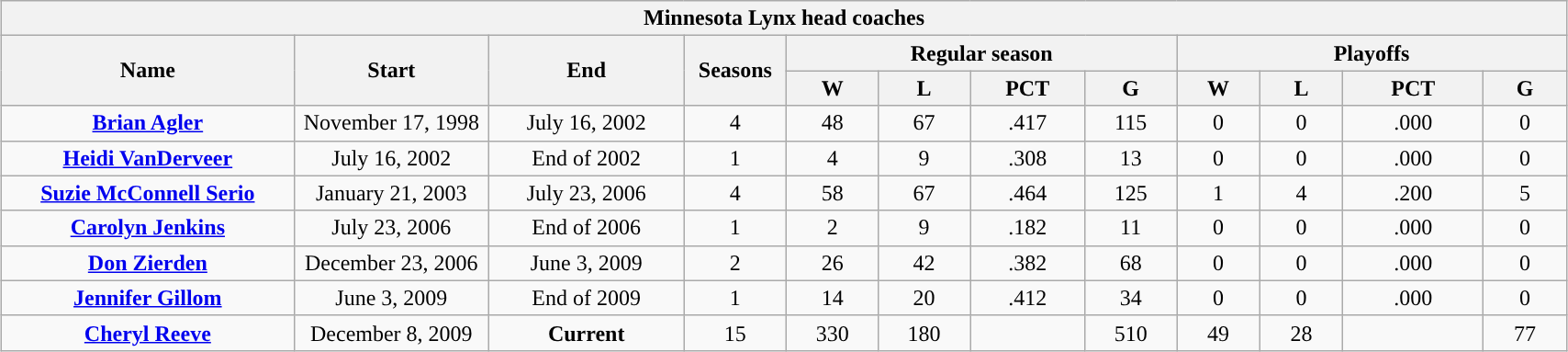<table class="wikitable" style="width:90%; clear:both; margin:1.5em auto; text-align:center;">
<tr>
<th colspan=12>Minnesota Lynx head coaches</th>
</tr>
<tr>
<th style="width:15%;" rowspan=2>Name</th>
<th style="width:10%;" rowspan=2>Start</th>
<th style="width:10%;" rowspan=2>End</th>
<th style="width:5%;" rowspan=2>Seasons</th>
<th style="width:20%;" colspan=4>Regular season</th>
<th style="width:20%;" colspan=4>Playoffs</th>
</tr>
<tr>
<th>W</th>
<th>L</th>
<th>PCT</th>
<th>G</th>
<th>W</th>
<th>L</th>
<th>PCT</th>
<th>G</th>
</tr>
<tr>
<td><strong><a href='#'>Brian Agler</a></strong></td>
<td>November 17, 1998</td>
<td>July 16, 2002</td>
<td>4</td>
<td>48</td>
<td>67</td>
<td>.417</td>
<td>115</td>
<td>0</td>
<td>0</td>
<td>.000</td>
<td>0</td>
</tr>
<tr>
<td><strong><a href='#'>Heidi VanDerveer</a></strong></td>
<td>July 16, 2002</td>
<td>End of 2002</td>
<td>1</td>
<td>4</td>
<td>9</td>
<td>.308</td>
<td>13</td>
<td>0</td>
<td>0</td>
<td>.000</td>
<td>0</td>
</tr>
<tr>
<td><strong><a href='#'>Suzie McConnell Serio</a></strong></td>
<td>January 21, 2003</td>
<td>July 23, 2006</td>
<td>4</td>
<td>58</td>
<td>67</td>
<td>.464</td>
<td>125</td>
<td>1</td>
<td>4</td>
<td>.200</td>
<td>5</td>
</tr>
<tr>
<td><strong><a href='#'>Carolyn Jenkins</a></strong></td>
<td>July 23, 2006</td>
<td>End of 2006</td>
<td>1</td>
<td>2</td>
<td>9</td>
<td>.182</td>
<td>11</td>
<td>0</td>
<td>0</td>
<td>.000</td>
<td>0</td>
</tr>
<tr>
<td><strong><a href='#'>Don Zierden</a></strong></td>
<td>December 23, 2006</td>
<td>June 3, 2009</td>
<td>2</td>
<td>26</td>
<td>42</td>
<td>.382</td>
<td>68</td>
<td>0</td>
<td>0</td>
<td>.000</td>
<td>0</td>
</tr>
<tr>
<td><strong><a href='#'>Jennifer Gillom</a></strong></td>
<td>June 3, 2009</td>
<td>End of 2009</td>
<td>1</td>
<td>14</td>
<td>20</td>
<td>.412</td>
<td>34</td>
<td>0</td>
<td>0</td>
<td>.000</td>
<td>0</td>
</tr>
<tr>
<td><strong><a href='#'>Cheryl Reeve</a></strong></td>
<td>December 8, 2009</td>
<td><strong>Current</strong></td>
<td>15</td>
<td>330</td>
<td>180</td>
<td></td>
<td>510</td>
<td>49</td>
<td>28</td>
<td></td>
<td>77</td>
</tr>
</table>
